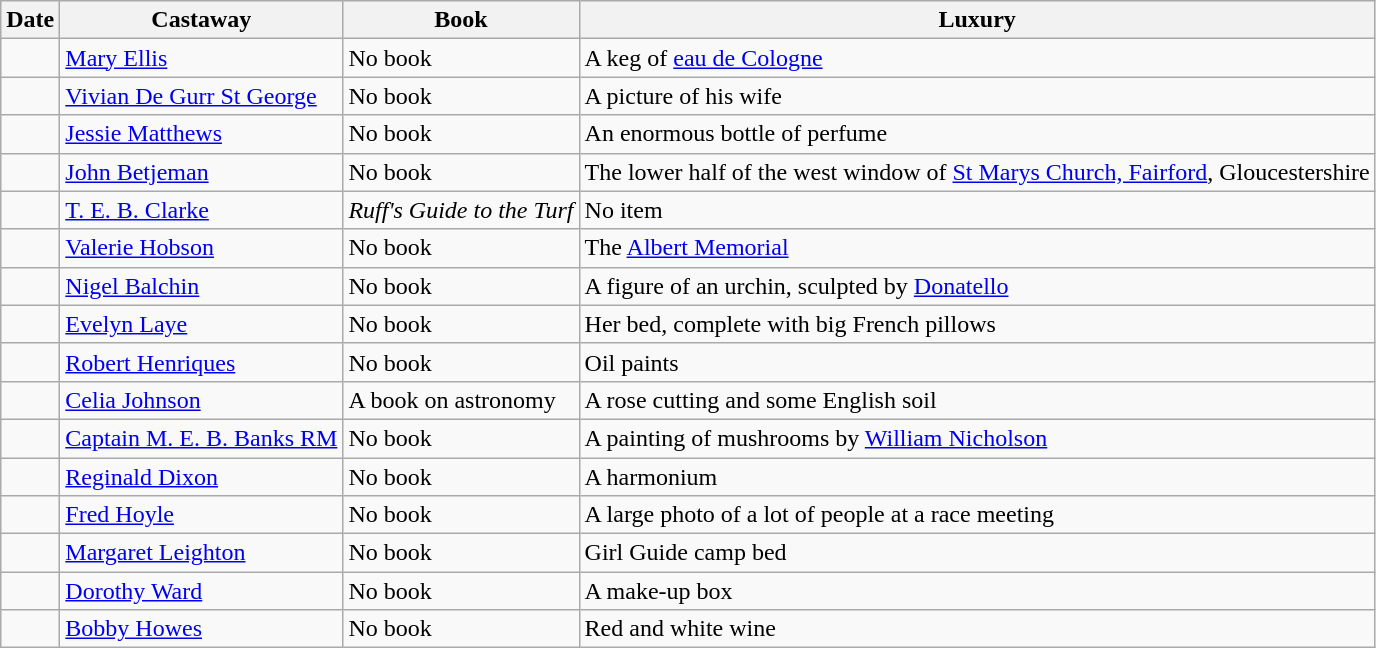<table class="wikitable sortable">
<tr>
<th>Date</th>
<th>Castaway</th>
<th>Book</th>
<th>Luxury</th>
</tr>
<tr>
<td></td>
<td><a href='#'>Mary Ellis</a></td>
<td>No book</td>
<td>A keg of <a href='#'>eau de Cologne</a></td>
</tr>
<tr>
<td></td>
<td><a href='#'>Vivian De Gurr St George</a></td>
<td>No book</td>
<td>A picture of his wife</td>
</tr>
<tr>
<td></td>
<td><a href='#'>Jessie Matthews</a></td>
<td>No book</td>
<td>An enormous bottle of perfume</td>
</tr>
<tr>
<td></td>
<td><a href='#'>John Betjeman</a></td>
<td>No book</td>
<td>The lower half of the west window of <a href='#'>St Marys Church, Fairford</a>, Gloucestershire</td>
</tr>
<tr>
<td></td>
<td><a href='#'>T. E. B. Clarke</a></td>
<td><em>Ruff's Guide to the Turf</em></td>
<td>No item</td>
</tr>
<tr>
<td></td>
<td><a href='#'>Valerie Hobson</a></td>
<td>No book</td>
<td>The <a href='#'>Albert Memorial</a></td>
</tr>
<tr>
<td></td>
<td><a href='#'>Nigel Balchin</a></td>
<td>No book</td>
<td>A figure of an urchin, sculpted by <a href='#'>Donatello</a></td>
</tr>
<tr>
<td></td>
<td><a href='#'>Evelyn Laye</a></td>
<td>No book</td>
<td>Her bed, complete with big French pillows</td>
</tr>
<tr>
<td></td>
<td><a href='#'>Robert Henriques</a></td>
<td>No book</td>
<td>Oil paints</td>
</tr>
<tr>
<td></td>
<td><a href='#'>Celia Johnson</a></td>
<td>A book on astronomy</td>
<td>A rose cutting and some English soil</td>
</tr>
<tr>
<td></td>
<td><a href='#'>Captain M. E. B. Banks RM</a></td>
<td>No book</td>
<td>A painting of mushrooms by <a href='#'>William Nicholson</a></td>
</tr>
<tr>
<td></td>
<td><a href='#'>Reginald Dixon</a></td>
<td>No book</td>
<td>A harmonium</td>
</tr>
<tr>
<td></td>
<td><a href='#'>Fred Hoyle</a></td>
<td>No book</td>
<td>A large photo of a lot of people at a race meeting</td>
</tr>
<tr>
<td></td>
<td><a href='#'>Margaret Leighton</a></td>
<td>No book</td>
<td>Girl Guide camp bed</td>
</tr>
<tr>
<td></td>
<td><a href='#'>Dorothy Ward</a></td>
<td>No book</td>
<td>A make-up box</td>
</tr>
<tr>
<td></td>
<td><a href='#'>Bobby Howes</a></td>
<td>No book</td>
<td>Red and white wine</td>
</tr>
</table>
